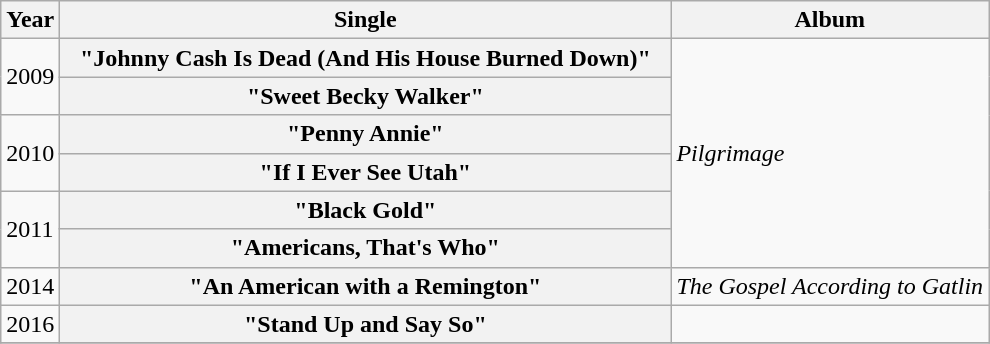<table class="wikitable plainrowheaders">
<tr>
<th>Year</th>
<th style="width:25em;">Single</th>
<th>Album</th>
</tr>
<tr>
<td rowspan="2">2009</td>
<th scope="row">"Johnny Cash Is Dead (And His House Burned Down)"</th>
<td rowspan="6"><em>Pilgrimage</em></td>
</tr>
<tr>
<th scope="row">"Sweet Becky Walker"</th>
</tr>
<tr>
<td rowspan="2">2010</td>
<th scope="row">"Penny Annie"</th>
</tr>
<tr>
<th scope="row">"If I Ever See Utah"</th>
</tr>
<tr>
<td rowspan="2">2011</td>
<th scope="row">"Black Gold"</th>
</tr>
<tr>
<th scope="row">"Americans, That's Who"</th>
</tr>
<tr>
<td>2014</td>
<th scope="row">"An American with a Remington"</th>
<td><em>The Gospel According to Gatlin</em></td>
</tr>
<tr>
<td>2016</td>
<th scope="row">"Stand Up and Say So"</th>
<td></td>
</tr>
<tr>
</tr>
</table>
